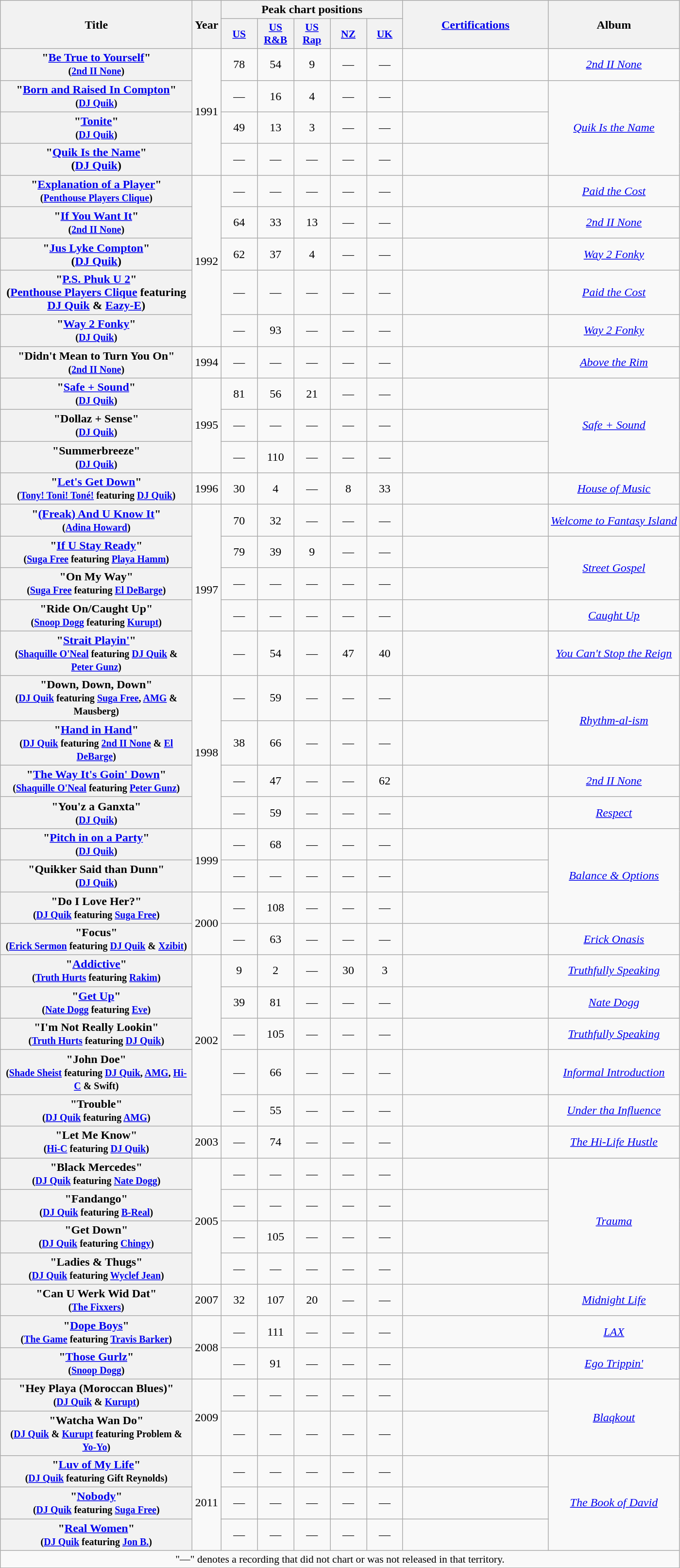<table class="wikitable plainrowheaders" style="text-align:center;" border="1">
<tr>
<th scope="col" rowspan="2" style="width:16em;">Title</th>
<th scope="col" rowspan="2">Year</th>
<th scope="col" colspan="5">Peak chart positions</th>
<th scope="col" rowspan="2" style="width:12em;"><a href='#'>Certifications</a></th>
<th scope="col" rowspan="2">Album</th>
</tr>
<tr>
<th style="width:3em; font-size:90%"><a href='#'>US</a></th>
<th style="width:3em; font-size:90%"><a href='#'>US<br>R&B</a></th>
<th style="width:3em; font-size:90%"><a href='#'>US<br>Rap</a></th>
<th style="width:3em; font-size:90%"><a href='#'>NZ</a></th>
<th style="width:3em; font-size:90%"><a href='#'>UK</a></th>
</tr>
<tr>
<th scope="row">"<a href='#'>Be True to Yourself</a>"<br><small>(<a href='#'>2nd II None</a>)</small></th>
<td rowspan="4">1991</td>
<td>78</td>
<td>54</td>
<td>9</td>
<td>—</td>
<td>—</td>
<td></td>
<td><em><a href='#'>2nd II None</a></em></td>
</tr>
<tr>
<th scope="row">"<a href='#'>Born and Raised In Compton</a>"<br><small>(<a href='#'>DJ Quik</a>)</small></th>
<td>—</td>
<td>16</td>
<td>4</td>
<td>—</td>
<td>—</td>
<td></td>
<td rowspan="3"><em><a href='#'>Quik Is the Name</a></em></td>
</tr>
<tr>
<th scope="row">"<a href='#'>Tonite</a>"<br><small>(<a href='#'>DJ Quik</a>)</small></th>
<td>49</td>
<td>13</td>
<td>3</td>
<td>—</td>
<td>—</td>
<td></td>
</tr>
<tr>
<th scope="row">"<a href='#'>Quik Is the Name</a>"<br><span>(<a href='#'>DJ Quik</a>)</span></th>
<td>—</td>
<td>—</td>
<td>—</td>
<td>—</td>
<td>—</td>
<td></td>
</tr>
<tr>
<th scope="row">"<a href='#'>Explanation of a Player</a>"<br><small>(<a href='#'>Penthouse Players Clique</a>) </small></th>
<td rowspan="5">1992</td>
<td>—</td>
<td>—</td>
<td>—</td>
<td>—</td>
<td>—</td>
<td></td>
<td><em><a href='#'>Paid the Cost</a></em></td>
</tr>
<tr>
<th scope="row">"<a href='#'>If You Want It</a>"<br><small>(<a href='#'>2nd II None</a>)</small></th>
<td>64</td>
<td>33</td>
<td>13</td>
<td>—</td>
<td>—</td>
<td></td>
<td><em><a href='#'>2nd II None</a></em></td>
</tr>
<tr>
<th scope="row">"<a href='#'>Jus Lyke Compton</a>"<br><span>(<a href='#'>DJ Quik</a>)</span></th>
<td>62</td>
<td>37</td>
<td>4</td>
<td>—</td>
<td>—</td>
<td></td>
<td><em><a href='#'>Way 2 Fonky</a></em></td>
</tr>
<tr>
<th scope="row">"<a href='#'>P.S. Phuk U 2</a>"<br><span>(<a href='#'>Penthouse Players Clique</a> featuring <a href='#'>DJ Quik</a> & <a href='#'>Eazy-E</a>)</span></th>
<td>—</td>
<td>—</td>
<td>—</td>
<td>—</td>
<td>—</td>
<td></td>
<td><em><a href='#'>Paid the Cost</a></em></td>
</tr>
<tr>
<th scope="row">"<a href='#'>Way 2 Fonky</a>"<br><small>(<a href='#'>DJ Quik</a>)</small></th>
<td>—</td>
<td>93</td>
<td>—</td>
<td>—</td>
<td>—</td>
<td></td>
<td><em><a href='#'>Way 2 Fonky</a></em></td>
</tr>
<tr>
<th scope="row">"Didn't Mean to Turn You On"<br><small>(<a href='#'>2nd II None</a>) </small></th>
<td>1994</td>
<td>—</td>
<td>—</td>
<td>—</td>
<td>—</td>
<td>—</td>
<td></td>
<td><em><a href='#'>Above the Rim</a></em></td>
</tr>
<tr>
<th scope="row">"<a href='#'>Safe + Sound</a>"<br><small>(<a href='#'>DJ Quik</a>) </small></th>
<td rowspan="3">1995</td>
<td>81</td>
<td>56</td>
<td>21</td>
<td>—</td>
<td>—</td>
<td></td>
<td rowspan="3"><em><a href='#'>Safe + Sound</a></em></td>
</tr>
<tr>
<th scope="row">"Dollaz + Sense"<br><small>(<a href='#'>DJ Quik</a>)</small></th>
<td>—</td>
<td>—</td>
<td>—</td>
<td>—</td>
<td>—</td>
<td></td>
</tr>
<tr>
<th scope="row">"Summerbreeze"<br><small>(<a href='#'>DJ Quik</a>)</small></th>
<td>—</td>
<td>110</td>
<td>—</td>
<td>—</td>
<td>—</td>
<td></td>
</tr>
<tr>
<th scope="row">"<a href='#'>Let's Get Down</a>"<br><small>(<a href='#'>Tony! Toni! Toné!</a> featuring <a href='#'>DJ Quik</a>) </small></th>
<td>1996</td>
<td>30</td>
<td>4</td>
<td>—</td>
<td>8</td>
<td>33</td>
<td></td>
<td><em><a href='#'>House of Music</a></em></td>
</tr>
<tr>
<th scope="row">"<a href='#'>(Freak) And U Know It</a>"<br><small>(<a href='#'>Adina Howard</a>) </small></th>
<td rowspan="5">1997</td>
<td>70</td>
<td>32</td>
<td>—</td>
<td>—</td>
<td>—</td>
<td></td>
<td><em><a href='#'>Welcome to Fantasy Island</a></em></td>
</tr>
<tr>
<th scope="row">"<a href='#'>If U Stay Ready</a>"<br><small>(<a href='#'>Suga Free</a> featuring <a href='#'>Playa Hamm</a>) </small></th>
<td>79</td>
<td>39</td>
<td>9</td>
<td>—</td>
<td>—</td>
<td></td>
<td rowspan="2"><em><a href='#'>Street Gospel</a></em></td>
</tr>
<tr>
<th scope="row">"On My Way"<br><small>(<a href='#'>Suga Free</a> featuring <a href='#'>El DeBarge</a>) </small></th>
<td>—</td>
<td>—</td>
<td>—</td>
<td>—</td>
<td>—</td>
<td></td>
</tr>
<tr>
<th scope="row">"Ride On/Caught Up"<br><small>(<a href='#'>Snoop Dogg</a> featuring <a href='#'>Kurupt</a>) </small></th>
<td>—</td>
<td>—</td>
<td>—</td>
<td>—</td>
<td>—</td>
<td></td>
<td><em><a href='#'>Caught Up</a></em></td>
</tr>
<tr>
<th scope="row">"<a href='#'>Strait Playin'</a>"<br><small>(<a href='#'>Shaquille O'Neal</a> featuring <a href='#'>DJ Quik</a> & <a href='#'>Peter Gunz</a>) </small></th>
<td>—</td>
<td>54</td>
<td>—</td>
<td>47</td>
<td>40</td>
<td></td>
<td><em><a href='#'>You Can't Stop the Reign</a></em></td>
</tr>
<tr>
<th scope="row">"Down, Down, Down"<br><small>(<a href='#'>DJ Quik</a> featuring <a href='#'>Suga Free</a>, <a href='#'>AMG</a> & Mausberg) </small></th>
<td rowspan="4">1998</td>
<td>—</td>
<td>59</td>
<td>—</td>
<td>—</td>
<td>—</td>
<td></td>
<td rowspan="2"><em><a href='#'>Rhythm-al-ism</a></em></td>
</tr>
<tr>
<th scope="row">"<a href='#'>Hand in Hand</a>"<br><small>(<a href='#'>DJ Quik</a> featuring <a href='#'>2nd II None</a> & <a href='#'>El DeBarge</a>)</small></th>
<td>38</td>
<td>66</td>
<td>—</td>
<td>—</td>
<td>—</td>
<td></td>
</tr>
<tr>
<th scope="row">"<a href='#'>The Way It's Goin' Down</a>"<br><small>(<a href='#'>Shaquille O'Neal</a> featuring <a href='#'>Peter Gunz</a>) </small></th>
<td>—</td>
<td>47</td>
<td>—</td>
<td>—</td>
<td>62</td>
<td></td>
<td><em><a href='#'>2nd II None</a></em></td>
</tr>
<tr>
<th scope="row">"You'z a Ganxta"<br><small>(<a href='#'>DJ Quik</a>) </small></th>
<td>—</td>
<td>59</td>
<td>—</td>
<td>—</td>
<td>—</td>
<td></td>
<td><em><a href='#'>Respect</a></em></td>
</tr>
<tr>
<th scope="row">"<a href='#'>Pitch in on a Party</a>"<br><small>(<a href='#'>DJ Quik</a>) </small></th>
<td rowspan="2">1999</td>
<td>—</td>
<td>68</td>
<td>—</td>
<td>—</td>
<td>—</td>
<td></td>
<td rowspan="3"><em><a href='#'>Balance & Options</a></em></td>
</tr>
<tr>
<th scope="row">"Quikker Said than Dunn"<br><small>(<a href='#'>DJ Quik</a>)</small></th>
<td>—</td>
<td>—</td>
<td>—</td>
<td>—</td>
<td>—</td>
<td></td>
</tr>
<tr>
<th scope="row">"Do I Love Her?"<br><small>(<a href='#'>DJ Quik</a> featuring <a href='#'>Suga Free</a>) </small></th>
<td rowspan="2">2000</td>
<td>—</td>
<td>108</td>
<td>—</td>
<td>—</td>
<td>—</td>
<td></td>
</tr>
<tr>
<th scope="row">"Focus"<br><small>(<a href='#'>Erick Sermon</a> featuring <a href='#'>DJ Quik</a> & <a href='#'>Xzibit</a>) </small></th>
<td>—</td>
<td>63</td>
<td>—</td>
<td>—</td>
<td>—</td>
<td></td>
<td><em><a href='#'>Erick Onasis</a></em></td>
</tr>
<tr>
<th scope="row">"<a href='#'>Addictive</a>"<br><small>(<a href='#'>Truth Hurts</a> featuring <a href='#'>Rakim</a>) </small></th>
<td rowspan="5">2002</td>
<td>9</td>
<td>2</td>
<td>—</td>
<td>30</td>
<td>3</td>
<td></td>
<td><em><a href='#'>Truthfully Speaking</a></em></td>
</tr>
<tr>
<th scope="row">"<a href='#'>Get Up</a>"<br><small>(<a href='#'>Nate Dogg</a> featuring <a href='#'>Eve</a>) </small></th>
<td>39</td>
<td>81</td>
<td>—</td>
<td>—</td>
<td>—</td>
<td></td>
<td><em><a href='#'>Nate Dogg</a></em></td>
</tr>
<tr>
<th scope="row">"I'm Not Really Lookin"<br><small>(<a href='#'>Truth Hurts</a> featuring <a href='#'>DJ Quik</a>) </small></th>
<td>—</td>
<td>105</td>
<td>—</td>
<td>—</td>
<td>—</td>
<td></td>
<td><em><a href='#'>Truthfully Speaking</a></em></td>
</tr>
<tr>
<th scope="row">"John Doe"<br><small>(<a href='#'>Shade Sheist</a> featuring <a href='#'>DJ Quik</a>, <a href='#'>AMG</a>, <a href='#'>Hi-C</a> & Swift) </small></th>
<td>—</td>
<td>66</td>
<td>—</td>
<td>—</td>
<td>—</td>
<td></td>
<td><em><a href='#'>Informal Introduction</a></em></td>
</tr>
<tr>
<th scope="row">"Trouble"<br><small>(<a href='#'>DJ Quik</a> featuring <a href='#'>AMG</a>) </small></th>
<td>—</td>
<td>55</td>
<td>—</td>
<td>—</td>
<td>—</td>
<td></td>
<td><em><a href='#'>Under tha Influence</a></em></td>
</tr>
<tr>
<th scope="row">"Let Me Know"<br><small>(<a href='#'>Hi-C</a> featuring <a href='#'>DJ Quik</a>) </small></th>
<td>2003</td>
<td>—</td>
<td>74</td>
<td>—</td>
<td>—</td>
<td>—</td>
<td></td>
<td><em><a href='#'>The Hi-Life Hustle</a></em></td>
</tr>
<tr>
<th scope="row">"Black Mercedes"<br><small>(<a href='#'>DJ Quik</a> featuring <a href='#'>Nate Dogg</a>) </small></th>
<td rowspan="4">2005</td>
<td>—</td>
<td>—</td>
<td>—</td>
<td>—</td>
<td>—</td>
<td></td>
<td rowspan="4"><em><a href='#'>Trauma</a></em></td>
</tr>
<tr>
<th scope="row">"Fandango"<br><small>(<a href='#'>DJ Quik</a> featuring <a href='#'>B-Real</a>)</small></th>
<td>—</td>
<td>—</td>
<td>—</td>
<td>—</td>
<td>—</td>
<td></td>
</tr>
<tr>
<th scope="row">"Get Down"<br><small>(<a href='#'>DJ Quik</a> featuring <a href='#'>Chingy</a>)</small></th>
<td>—</td>
<td>105</td>
<td>—</td>
<td>—</td>
<td>—</td>
<td></td>
</tr>
<tr>
<th scope="row">"Ladies & Thugs"<br><small>(<a href='#'>DJ Quik</a> featuring <a href='#'>Wyclef Jean</a>)</small></th>
<td>—</td>
<td>—</td>
<td>—</td>
<td>—</td>
<td>—</td>
<td></td>
</tr>
<tr>
<th scope="row">"Can U Werk Wid Dat"<br><small>(<a href='#'>The Fixxers</a>) </small></th>
<td>2007</td>
<td>32</td>
<td>107</td>
<td>20</td>
<td>—</td>
<td>—</td>
<td></td>
<td><em><a href='#'>Midnight Life</a></em></td>
</tr>
<tr>
<th scope="row">"<a href='#'>Dope Boys</a>"<br><small>(<a href='#'>The Game</a> featuring <a href='#'>Travis Barker</a>) </small></th>
<td rowspan="2">2008</td>
<td>—</td>
<td>111</td>
<td>—</td>
<td>—</td>
<td>—</td>
<td></td>
<td><em><a href='#'>LAX</a></em></td>
</tr>
<tr>
<th scope="row">"<a href='#'>Those Gurlz</a>"<br><small>(<a href='#'>Snoop Dogg</a>) </small></th>
<td>—</td>
<td>91</td>
<td>—</td>
<td>—</td>
<td>—</td>
<td></td>
<td><em><a href='#'>Ego Trippin'</a></em></td>
</tr>
<tr>
<th scope="row">"Hey Playa (Moroccan Blues)"<br><small>(<a href='#'>DJ Quik</a> & <a href='#'>Kurupt</a>) </small></th>
<td rowspan="2">2009</td>
<td>—</td>
<td>—</td>
<td>—</td>
<td>—</td>
<td>—</td>
<td></td>
<td rowspan="2"><em><a href='#'>Blaqkout</a></em></td>
</tr>
<tr>
<th scope="row">"Watcha Wan Do"<br><small>(<a href='#'>DJ Quik</a> & <a href='#'>Kurupt</a> featuring Problem & <a href='#'>Yo-Yo</a>)</small></th>
<td>—</td>
<td>—</td>
<td>—</td>
<td>—</td>
<td>—</td>
<td></td>
</tr>
<tr>
<th scope="row">"<a href='#'>Luv of My Life</a>"<br><small>(<a href='#'>DJ Quik</a> featuring Gift Reynolds) </small></th>
<td rowspan="3">2011</td>
<td>—</td>
<td>—</td>
<td>—</td>
<td>—</td>
<td>—</td>
<td></td>
<td rowspan="3"><em><a href='#'>The Book of David</a></em></td>
</tr>
<tr>
<th scope="row">"<a href='#'>Nobody</a>"<br><small>(<a href='#'>DJ Quik</a> featuring <a href='#'>Suga Free</a>)</small></th>
<td>—</td>
<td>—</td>
<td>—</td>
<td>—</td>
<td>—</td>
<td></td>
</tr>
<tr>
<th scope="row">"<a href='#'>Real Women</a>"<br><small>(<a href='#'>DJ Quik</a> featuring <a href='#'>Jon B.</a>)</small></th>
<td>—</td>
<td>—</td>
<td>—</td>
<td>—</td>
<td>—</td>
<td></td>
</tr>
<tr>
<td colspan="9" style="font-size:90%">"—" denotes a recording that did not chart or was not released in that territory.</td>
</tr>
</table>
